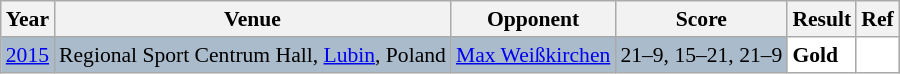<table class="sortable wikitable" style="font-size: 90%;">
<tr>
<th>Year</th>
<th>Venue</th>
<th>Opponent</th>
<th>Score</th>
<th>Result</th>
<th>Ref</th>
</tr>
<tr style="background:#AABBCC">
<td align="center"><a href='#'>2015</a></td>
<td align="left">Regional Sport Centrum Hall, <a href='#'>Lubin</a>, Poland</td>
<td align="left"> <a href='#'>Max Weißkirchen</a></td>
<td align="left">21–9, 15–21, 21–9</td>
<td style="text-align:left; background:white"> <strong>Gold</strong></td>
<td style="text-align:center; background:white"></td>
</tr>
</table>
